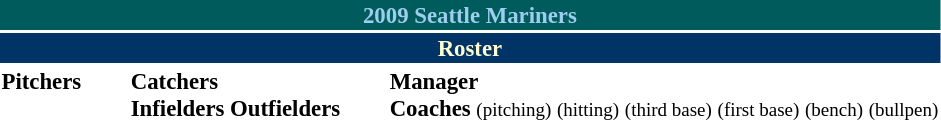<table class="toccolours" style="font-size: 95%;">
<tr>
<th colspan="10" style="background-color: #005c5c; color:#9ECEEE; text-align: center;">2009 Seattle Mariners</th>
</tr>
<tr>
<td colspan="10" style="background-color: #003366; color: #FFFDD0; text-align: center;"><strong>Roster</strong></td>
</tr>
<tr>
<td valign="top"><strong>Pitchers</strong><br>


















</td>
<td width="25px"></td>
<td valign="top"><strong>Catchers</strong><br>




<strong>Infielders</strong>













<strong>Outfielders</strong>







</td>
<td width="25px"></td>
<td valign="top"><strong>Manager</strong><br>
<strong>Coaches</strong>
 <small>(pitching)</small>
 <small>(hitting)</small>
 <small>(third base)</small>
 <small>(first base)</small>
 <small>(bench)</small>
 <small>(bullpen)</small></td>
</tr>
</table>
